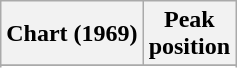<table class="wikitable sortable">
<tr>
<th>Chart (1969)</th>
<th>Peak<br>position</th>
</tr>
<tr>
</tr>
<tr>
</tr>
</table>
